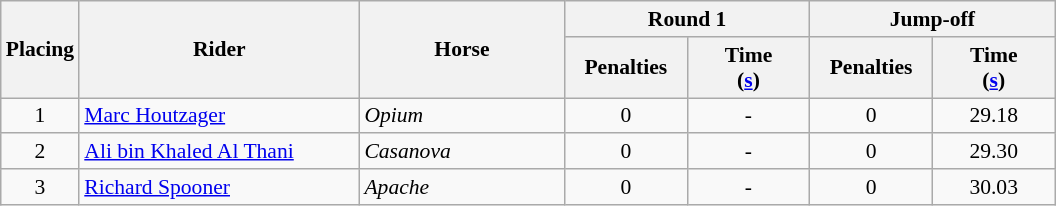<table class="wikitable" style="font-size: 90%">
<tr>
<th rowspan=2 width=20>Placing </th>
<th rowspan=2 width=180>Rider</th>
<th rowspan=2 width=130>Horse</th>
<th colspan=2>Round 1</th>
<th colspan=2>Jump-off</th>
</tr>
<tr>
<th width=75>Penalties</th>
<th width=75>Time<br>(<a href='#'>s</a>)</th>
<th width=75>Penalties</th>
<th width=75>Time<br>(<a href='#'>s</a>)</th>
</tr>
<tr>
<td align=center>1</td>
<td> <a href='#'>Marc Houtzager</a></td>
<td><em>Opium</em></td>
<td align=center>0</td>
<td align=center>-</td>
<td align=center>0</td>
<td align=center>29.18</td>
</tr>
<tr>
<td align=center>2</td>
<td> <a href='#'>Ali bin Khaled Al Thani</a></td>
<td><em>Casanova</em></td>
<td align=center>0</td>
<td align=center>-</td>
<td align=center>0</td>
<td align=center>29.30</td>
</tr>
<tr>
<td align=center>3</td>
<td> <a href='#'>Richard Spooner</a></td>
<td><em>Apache</em></td>
<td align=center>0</td>
<td align=center>-</td>
<td align=center>0</td>
<td align=center>30.03</td>
</tr>
</table>
